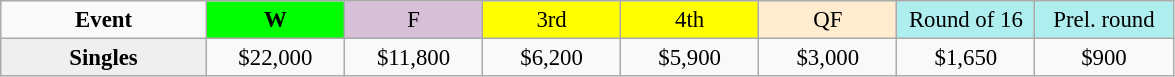<table class=wikitable style=font-size:95%;text-align:center>
<tr>
<td style="width:130px"><strong>Event</strong></td>
<td style="width:85px; background:lime"><strong>W</strong></td>
<td style="width:85px; background:thistle">F</td>
<td style="width:85px; background:#ffff00">3rd</td>
<td style="width:85px; background:#ffff00">4th</td>
<td style="width:85px; background:#ffebcd">QF</td>
<td style="width:85px; background:#afeeee">Round of 16</td>
<td style="width:85px; background:#afeeee">Prel. round</td>
</tr>
<tr>
<th style=background:#efefef>Singles </th>
<td>$22,000</td>
<td>$11,800</td>
<td>$6,200</td>
<td>$5,900</td>
<td>$3,000</td>
<td>$1,650</td>
<td>$900</td>
</tr>
</table>
